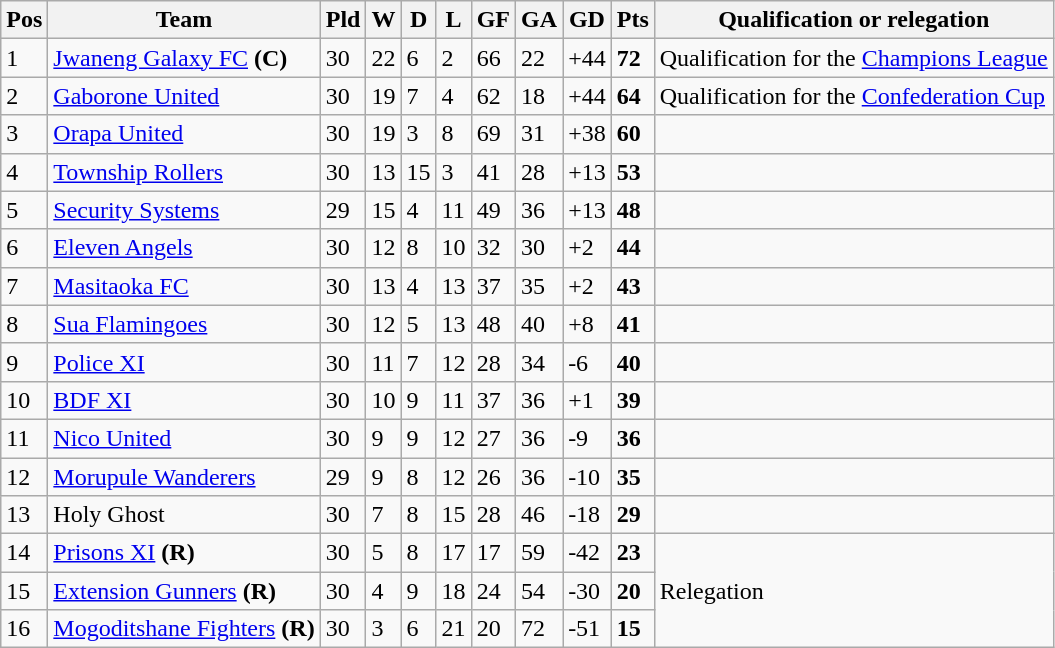<table class="wikitable">
<tr>
<th><strong>Pos</strong></th>
<th>Team</th>
<th>Pld</th>
<th>W</th>
<th>D</th>
<th>L</th>
<th>GF</th>
<th>GA</th>
<th>GD</th>
<th>Pts</th>
<th>Qualification or relegation</th>
</tr>
<tr>
<td>1</td>
<td><a href='#'>Jwaneng Galaxy FC</a> <strong>(C)</strong></td>
<td>30</td>
<td>22</td>
<td>6</td>
<td>2</td>
<td>66</td>
<td>22</td>
<td>+44</td>
<td><strong>72</strong></td>
<td>Qualification for the <a href='#'>Champions League</a></td>
</tr>
<tr>
<td>2</td>
<td><a href='#'>Gaborone United</a></td>
<td>30</td>
<td>19</td>
<td>7</td>
<td>4</td>
<td>62</td>
<td>18</td>
<td>+44</td>
<td><strong>64</strong></td>
<td>Qualification for the <a href='#'>Confederation Cup</a></td>
</tr>
<tr>
<td>3</td>
<td><a href='#'>Orapa United</a></td>
<td>30</td>
<td>19</td>
<td>3</td>
<td>8</td>
<td>69</td>
<td>31</td>
<td>+38</td>
<td><strong>60</strong></td>
<td></td>
</tr>
<tr>
<td>4</td>
<td><a href='#'>Township Rollers</a></td>
<td>30</td>
<td>13</td>
<td>15</td>
<td>3</td>
<td>41</td>
<td>28</td>
<td>+13</td>
<td><strong>53</strong></td>
<td></td>
</tr>
<tr>
<td>5</td>
<td><a href='#'>Security Systems</a></td>
<td>29</td>
<td>15</td>
<td>4</td>
<td>11</td>
<td>49</td>
<td>36</td>
<td>+13</td>
<td><strong>48</strong></td>
<td></td>
</tr>
<tr>
<td>6</td>
<td><a href='#'>Eleven Angels</a></td>
<td>30</td>
<td>12</td>
<td>8</td>
<td>10</td>
<td>32</td>
<td>30</td>
<td>+2</td>
<td><strong>44</strong></td>
<td></td>
</tr>
<tr>
<td>7</td>
<td><a href='#'>Masitaoka FC</a></td>
<td>30</td>
<td>13</td>
<td>4</td>
<td>13</td>
<td>37</td>
<td>35</td>
<td>+2</td>
<td><strong>43</strong></td>
<td></td>
</tr>
<tr>
<td>8</td>
<td><a href='#'>Sua Flamingoes</a></td>
<td>30</td>
<td>12</td>
<td>5</td>
<td>13</td>
<td>48</td>
<td>40</td>
<td>+8</td>
<td><strong>41</strong></td>
<td></td>
</tr>
<tr>
<td>9</td>
<td><a href='#'>Police XI</a></td>
<td>30</td>
<td>11</td>
<td>7</td>
<td>12</td>
<td>28</td>
<td>34</td>
<td>-6</td>
<td><strong>40</strong></td>
<td></td>
</tr>
<tr>
<td>10</td>
<td><a href='#'>BDF XI</a></td>
<td>30</td>
<td>10</td>
<td>9</td>
<td>11</td>
<td>37</td>
<td>36</td>
<td>+1</td>
<td><strong>39</strong></td>
<td></td>
</tr>
<tr>
<td>11</td>
<td><a href='#'>Nico United</a></td>
<td>30</td>
<td>9</td>
<td>9</td>
<td>12</td>
<td>27</td>
<td>36</td>
<td>-9</td>
<td><strong>36</strong></td>
<td></td>
</tr>
<tr>
<td>12</td>
<td><a href='#'>Morupule Wanderers</a></td>
<td>29</td>
<td>9</td>
<td>8</td>
<td>12</td>
<td>26</td>
<td>36</td>
<td>-10</td>
<td><strong>35</strong></td>
<td></td>
</tr>
<tr>
<td>13</td>
<td>Holy Ghost</td>
<td>30</td>
<td>7</td>
<td>8</td>
<td>15</td>
<td>28</td>
<td>46</td>
<td>-18</td>
<td><strong>29</strong></td>
<td></td>
</tr>
<tr>
<td>14</td>
<td><a href='#'>Prisons XI</a> <strong>(R)</strong></td>
<td>30</td>
<td>5</td>
<td>8</td>
<td>17</td>
<td>17</td>
<td>59</td>
<td>-42</td>
<td><strong>23</strong></td>
<td rowspan="3">Relegation</td>
</tr>
<tr>
<td>15</td>
<td><a href='#'>Extension Gunners</a> <strong>(R)</strong></td>
<td>30</td>
<td>4</td>
<td>9</td>
<td>18</td>
<td>24</td>
<td>54</td>
<td>-30</td>
<td><strong>20</strong></td>
</tr>
<tr>
<td>16</td>
<td><a href='#'>Mogoditshane Fighters</a> <strong>(R)</strong></td>
<td>30</td>
<td>3</td>
<td>6</td>
<td>21</td>
<td>20</td>
<td>72</td>
<td>-51</td>
<td><strong>15</strong></td>
</tr>
</table>
